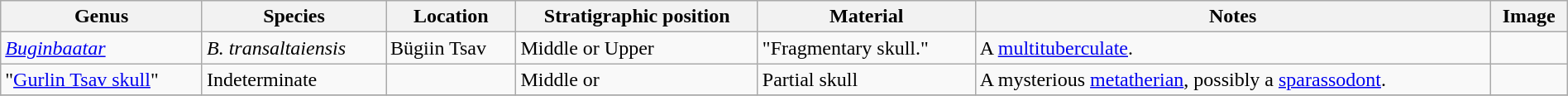<table class="wikitable" align="center" width="100%">
<tr>
<th>Genus</th>
<th>Species</th>
<th>Location</th>
<th>Stratigraphic position</th>
<th>Material</th>
<th>Notes</th>
<th>Image</th>
</tr>
<tr>
<td><em><a href='#'>Buginbaatar</a></em></td>
<td><em>B. transaltaiensis</em></td>
<td>Bügiin Tsav</td>
<td>Middle or Upper</td>
<td>"Fragmentary skull."</td>
<td>A <a href='#'>multituberculate</a>.</td>
<td></td>
</tr>
<tr>
<td>"<a href='#'>Gurlin Tsav skull</a>"</td>
<td>Indeterminate</td>
<td></td>
<td>Middle or</td>
<td>Partial skull</td>
<td>A mysterious <a href='#'>metatherian</a>, possibly a <a href='#'>sparassodont</a>.</td>
<td></td>
</tr>
<tr>
</tr>
</table>
